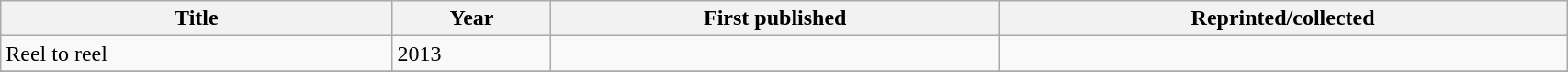<table class='wikitable sortable' width='90%'>
<tr>
<th width=25%>Title</th>
<th>Year</th>
<th>First published</th>
<th>Reprinted/collected</th>
</tr>
<tr>
<td>Reel to reel</td>
<td>2013</td>
<td></td>
<td></td>
</tr>
<tr>
</tr>
</table>
